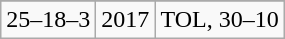<table class="wikitable" style="text-align:center">
<tr>
</tr>
<tr>
<td>25–18–3</td>
<td>2017</td>
<td>TOL, 30–10</td>
</tr>
</table>
